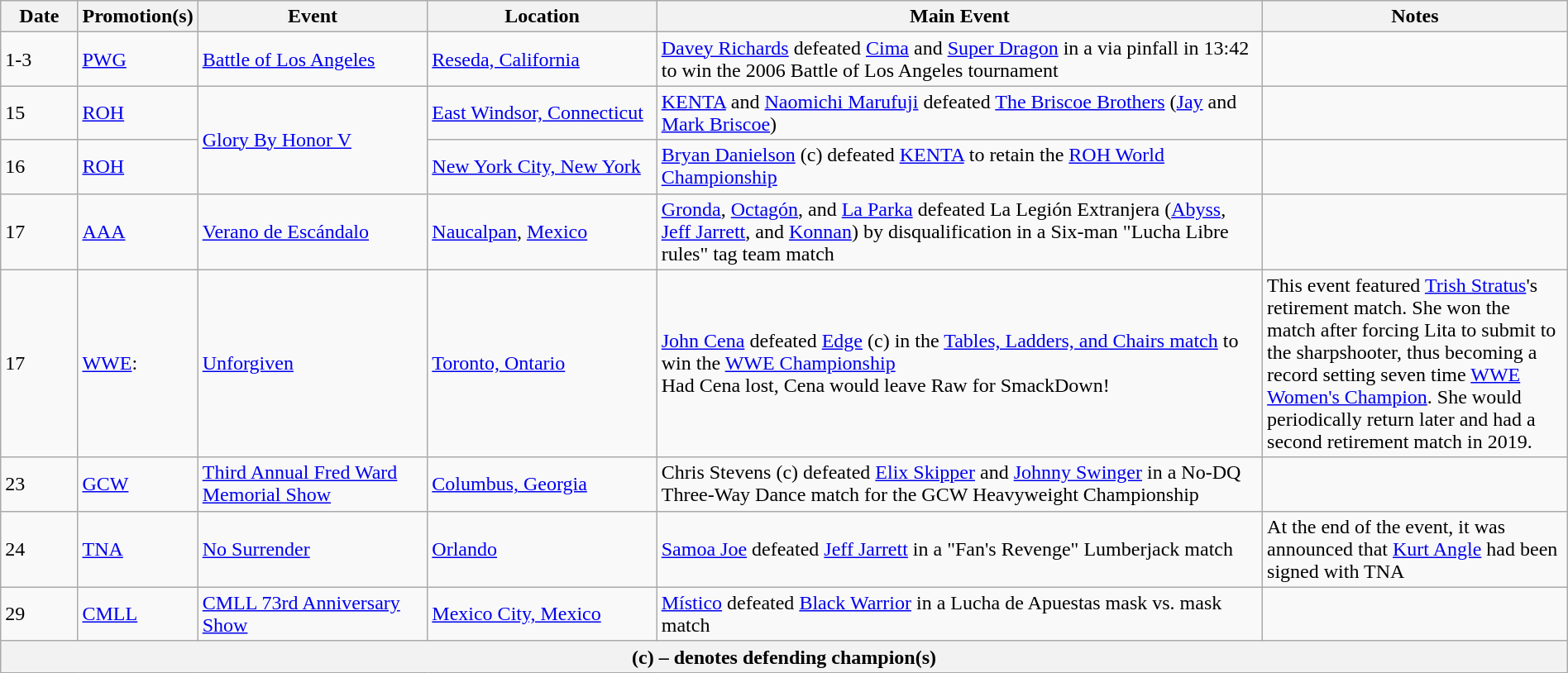<table class="wikitable" style="width:100%;">
<tr>
<th width=5%>Date</th>
<th width=5%>Promotion(s)</th>
<th style="width:15%;">Event</th>
<th style="width:15%;">Location</th>
<th style="width:40%;">Main Event</th>
<th style="width:20%;">Notes</th>
</tr>
<tr>
<td>1-3</td>
<td><a href='#'>PWG</a></td>
<td><a href='#'>Battle of Los Angeles</a></td>
<td><a href='#'>Reseda, California</a></td>
<td><a href='#'>Davey Richards</a> defeated <a href='#'>Cima</a> and <a href='#'>Super Dragon</a> in a via pinfall in 13:42 to win the 2006  Battle of Los Angeles tournament</td>
<td></td>
</tr>
<tr>
<td>15</td>
<td><a href='#'>ROH</a></td>
<td rowspan="2"><a href='#'>Glory By Honor V</a></td>
<td><a href='#'>East Windsor, Connecticut</a></td>
<td><a href='#'>KENTA</a> and <a href='#'>Naomichi Marufuji</a> defeated <a href='#'>The Briscoe Brothers</a> (<a href='#'>Jay</a> and <a href='#'>Mark Briscoe</a>)</td>
<td></td>
</tr>
<tr>
<td>16</td>
<td><a href='#'>ROH</a></td>
<td><a href='#'>New York City, New York</a></td>
<td><a href='#'>Bryan Danielson</a> (c) defeated <a href='#'>KENTA</a> to retain the <a href='#'>ROH World Championship</a></td>
<td></td>
</tr>
<tr>
<td>17</td>
<td><a href='#'>AAA</a></td>
<td><a href='#'>Verano de Escándalo</a></td>
<td><a href='#'>Naucalpan</a>, <a href='#'>Mexico</a></td>
<td><a href='#'>Gronda</a>, <a href='#'>Octagón</a>, and <a href='#'>La Parka</a> defeated La Legión Extranjera (<a href='#'>Abyss</a>, <a href='#'>Jeff Jarrett</a>, and <a href='#'>Konnan</a>) by disqualification in a Six-man "Lucha Libre rules" tag team match</td>
<td></td>
</tr>
<tr>
<td>17</td>
<td><a href='#'>WWE</a>:<br></td>
<td><a href='#'>Unforgiven</a></td>
<td><a href='#'>Toronto, Ontario</a></td>
<td><a href='#'>John Cena</a> defeated <a href='#'>Edge</a> (c) in the <a href='#'>Tables, Ladders, and Chairs match</a> to win the <a href='#'>WWE Championship</a><br>Had Cena lost, Cena would leave Raw for SmackDown!</td>
<td>This event featured <a href='#'>Trish Stratus</a>'s retirement match. She won the match after forcing Lita to submit to the sharpshooter, thus becoming a record setting seven time <a href='#'>WWE Women's Champion</a>. She would periodically return later and had a second retirement match in 2019.</td>
</tr>
<tr>
<td>23</td>
<td><a href='#'>GCW</a></td>
<td><a href='#'>Third Annual Fred Ward Memorial Show</a></td>
<td><a href='#'>Columbus, Georgia</a></td>
<td>Chris Stevens (c) defeated <a href='#'>Elix Skipper</a> and <a href='#'>Johnny Swinger</a> in a No-DQ Three-Way Dance match for the GCW Heavyweight Championship</td>
<td></td>
</tr>
<tr>
<td>24</td>
<td><a href='#'>TNA</a></td>
<td><a href='#'>No Surrender</a></td>
<td><a href='#'>Orlando</a></td>
<td><a href='#'>Samoa Joe</a> defeated <a href='#'>Jeff Jarrett</a> in a "Fan's Revenge" Lumberjack match</td>
<td>At the end of the event, it was announced that <a href='#'>Kurt Angle</a> had been signed with TNA</td>
</tr>
<tr>
<td>29</td>
<td><a href='#'>CMLL</a></td>
<td><a href='#'>CMLL 73rd Anniversary Show</a></td>
<td><a href='#'>Mexico City, Mexico</a></td>
<td><a href='#'>Místico</a> defeated <a href='#'>Black Warrior</a> in a Lucha de Apuestas mask vs. mask match</td>
<td></td>
</tr>
<tr>
<th colspan="6">(c) – denotes defending champion(s)</th>
</tr>
</table>
